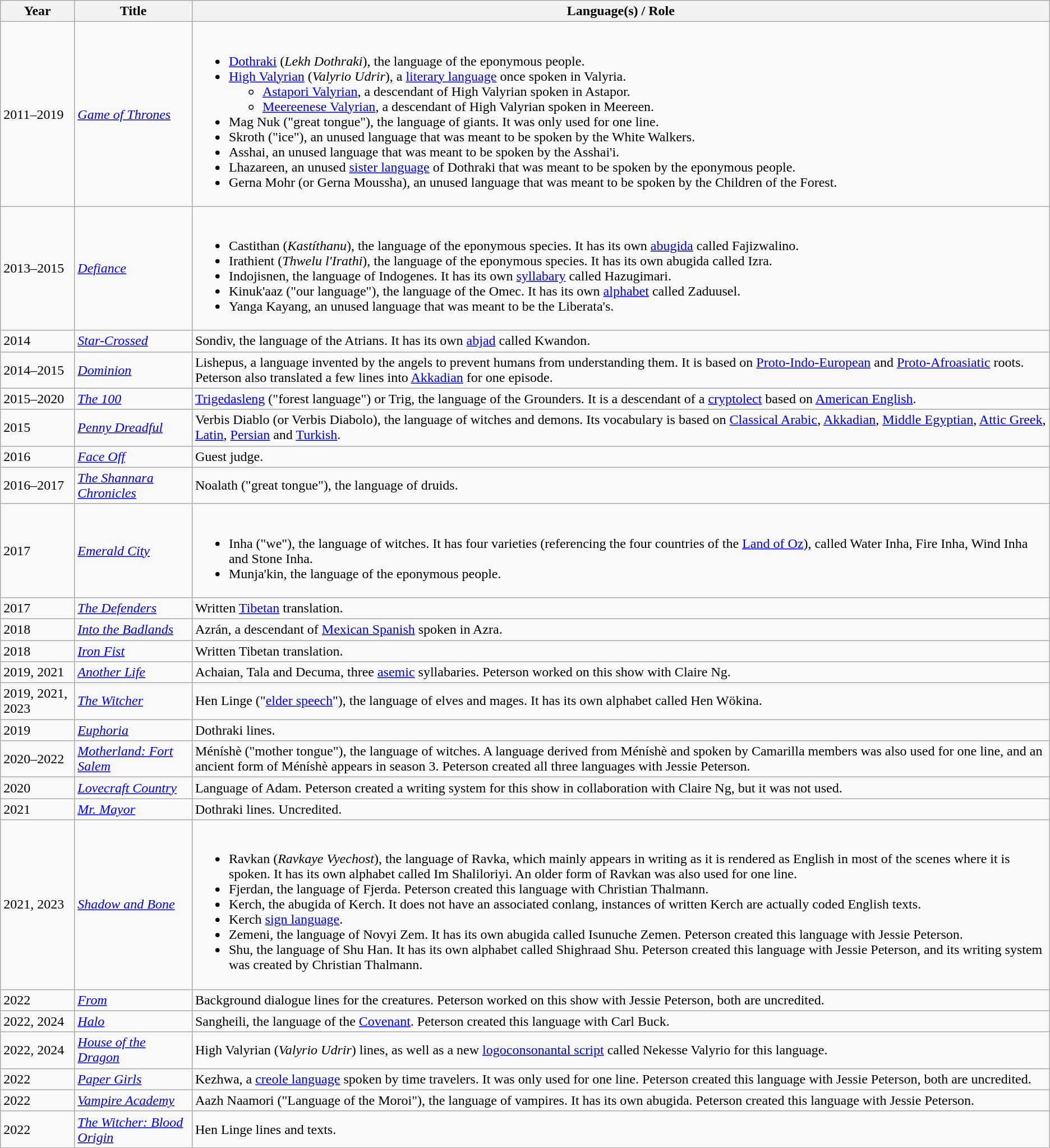<table class="wikitable sortable">
<tr>
<th>Year</th>
<th>Title</th>
<th>Language(s) / Role</th>
</tr>
<tr>
<td>2011–2019</td>
<td><em><a href='#'>Game of Thrones</a></em></td>
<td><br><ul><li><a href='#'>Dothraki</a> (<em>Lekh Dothraki</em>), the language of the eponymous people.</li><li><a href='#'>High Valyrian</a> (<em>Valyrio Udrir</em>), a <a href='#'>literary language</a> once spoken in Valyria.<ul><li><a href='#'>Astapori Valyrian</a>, a descendant of High Valyrian spoken in Astapor.</li><li><a href='#'>Meereenese Valyrian</a>, a descendant of High Valyrian spoken in Meereen.</li></ul></li><li>Mag Nuk ("great tongue"), the language of giants. It was only used for one line.</li><li>Skroth ("ice"), an unused language that was meant to be spoken by the White Walkers.</li><li>Asshai, an unused language that was meant to be spoken by the Asshai'i.</li><li>Lhazareen, an unused <a href='#'>sister language</a> of Dothraki that was meant to be spoken by the eponymous people.</li><li>Gerna Mohr (or Gerna Moussha), an unused language that was meant to be spoken by the Children of the Forest.</li></ul></td>
</tr>
<tr>
<td>2013–2015</td>
<td><em><a href='#'>Defiance</a></em></td>
<td><br><ul><li>Castithan (<em>Kastíthanu</em>), the language of the eponymous species. It has its own <a href='#'>abugida</a> called Fajizwalino.</li><li>Irathient (<em>Thwelu l'Irathi</em>), the language of the eponymous species. It has its own abugida called Izra.</li><li>Indojisnen, the language of Indogenes. It has its own <a href='#'>syllabary</a> called Hazugimari.</li><li>Kinuk'aaz ("our language"), the language of the Omec. It has its own <a href='#'>alphabet</a> called Zaduusel.</li><li>Yanga Kayang, an unused language that was meant to be the Liberata's.</li></ul></td>
</tr>
<tr>
<td>2014</td>
<td><em><a href='#'>Star-Crossed</a></em></td>
<td>Sondiv, the language of the Atrians. It has its own <a href='#'>abjad</a> called Kwandon.</td>
</tr>
<tr>
<td>2014–2015</td>
<td><em><a href='#'>Dominion</a></em></td>
<td>Lishepus, a language invented by the angels to prevent humans from understanding them. It is based on <a href='#'>Proto-Indo-European</a> and <a href='#'>Proto-Afroasiatic</a> roots. Peterson also translated a few lines into <a href='#'>Akkadian</a> for one episode.</td>
</tr>
<tr>
<td>2015–2020</td>
<td><em><a href='#'>The 100</a></em></td>
<td><a href='#'>Trigedasleng</a> ("forest language") or Trig, the language of the Grounders. It is a descendant of a <a href='#'>cryptolect</a> based on <a href='#'>American English</a>.</td>
</tr>
<tr>
<td>2015</td>
<td><em><a href='#'>Penny Dreadful</a></em></td>
<td>Verbis Diablo (or Verbis Diabolo), the language of witches and demons. Its vocabulary is based on <a href='#'>Classical Arabic</a>, <a href='#'>Akkadian</a>, <a href='#'>Middle Egyptian</a>, <a href='#'>Attic Greek</a>, <a href='#'>Latin</a>, <a href='#'>Persian</a> and <a href='#'>Turkish</a>.</td>
</tr>
<tr>
<td>2016</td>
<td><em><a href='#'>Face Off</a></em></td>
<td>Guest judge.</td>
</tr>
<tr>
<td>2016–2017</td>
<td><em><a href='#'>The Shannara Chronicles</a></em></td>
<td>Noalath ("great tongue"), the language of druids.</td>
</tr>
<tr>
<td>2017</td>
<td><em><a href='#'>Emerald City</a></em></td>
<td><br><ul><li>Inha ("we"), the language of witches. It has four varieties (referencing the four countries of the <a href='#'>Land of Oz</a>), called Water Inha, Fire Inha, Wind Inha and Stone Inha.</li><li>Munja'kin, the language of the eponymous people.</li></ul></td>
</tr>
<tr>
<td>2017</td>
<td><em><a href='#'>The Defenders</a></em></td>
<td>Written <a href='#'>Tibetan</a> translation.</td>
</tr>
<tr>
<td>2018</td>
<td><em><a href='#'>Into the Badlands</a></em></td>
<td>Azrán, a descendant of <a href='#'>Mexican Spanish</a> spoken in Azra.</td>
</tr>
<tr>
<td>2018</td>
<td><em><a href='#'>Iron Fist</a></em></td>
<td>Written Tibetan translation.</td>
</tr>
<tr>
<td>2019, 2021</td>
<td><em><a href='#'>Another Life</a></em></td>
<td>Achaian, Tala and Decuma, three <a href='#'>asemic</a> syllabaries. Peterson worked on this show with Claire Ng.</td>
</tr>
<tr>
<td>2019, 2021, 2023</td>
<td><em><a href='#'>The Witcher</a></em></td>
<td>Hen Linge ("<a href='#'>elder speech</a>"), the language of elves and mages. It has its own alphabet called Hen Wökina.</td>
</tr>
<tr>
<td>2019</td>
<td><em><a href='#'>Euphoria</a></em></td>
<td>Dothraki lines.</td>
</tr>
<tr>
<td>2020–2022</td>
<td><em><a href='#'>Motherland: Fort Salem</a></em></td>
<td>Méníshè ("mother tongue"), the language of witches. A language derived from Méníshè and spoken by Camarilla members was also used for one line, and an ancient form of Méníshè appears in season 3. Peterson created all three languages with Jessie Peterson.</td>
</tr>
<tr>
<td>2020</td>
<td><em><a href='#'>Lovecraft Country</a></em></td>
<td>Language of Adam. Peterson created a writing system for this show in collaboration with Claire Ng, but it was not used.</td>
</tr>
<tr>
<td>2021</td>
<td><em><a href='#'>Mr. Mayor</a></em></td>
<td>Dothraki lines. Uncredited.</td>
</tr>
<tr>
<td>2021, 2023</td>
<td><em><a href='#'>Shadow and Bone</a></em></td>
<td><br><ul><li>Ravkan (<em>Ravkaye Vyechost</em>), the language of Ravka, which mainly appears in writing as it is rendered as English in most of the scenes where it is spoken. It has its own alphabet called Im Shaliloriyi. An older form of Ravkan was also used for one line.</li><li>Fjerdan, the language of Fjerda. Peterson created this language with Christian Thalmann.</li><li>Kerch, the abugida of Kerch. It does not have an associated conlang, instances of written Kerch are actually coded English texts.</li><li>Kerch <a href='#'>sign language</a>.</li><li>Zemeni, the language of Novyi Zem. It has its own abugida called Isunuche Zemen. Peterson created this language with Jessie Peterson.</li><li>Shu, the language of Shu Han. It has its own alphabet called Shighraad Shu. Peterson created this language with Jessie Peterson, and its writing system was created by Christian Thalmann.</li></ul></td>
</tr>
<tr>
<td>2022</td>
<td><em><a href='#'>From</a></em></td>
<td>Background dialogue lines for the creatures. Peterson worked on this show with Jessie Peterson, both are uncredited.</td>
</tr>
<tr>
<td>2022, 2024</td>
<td><em><a href='#'>Halo</a></em></td>
<td>Sangheili, the language of the <a href='#'>Covenant</a>. Peterson created this language with Carl Buck.</td>
</tr>
<tr>
<td>2022, 2024</td>
<td><em><a href='#'>House of the Dragon</a></em></td>
<td>High Valyrian (<em>Valyrio Udrir</em>) lines, as well as a new <a href='#'>logoconsonantal script</a> called Nekesse Valyrio for this language.</td>
</tr>
<tr>
<td>2022</td>
<td><em><a href='#'>Paper Girls</a></em></td>
<td>Kezhwa, a <a href='#'>creole language</a> spoken by time travelers. It was only used for one line. Peterson created this language with Jessie Peterson, both are uncredited.</td>
</tr>
<tr>
<td>2022</td>
<td><em><a href='#'>Vampire Academy</a></em></td>
<td>Aazh Naamori ("Language of the Moroi"), the language of vampires. It has its own abugida. Peterson created this language with Jessie Peterson.</td>
</tr>
<tr>
<td>2022</td>
<td><em><a href='#'>The Witcher: Blood Origin</a></em></td>
<td>Hen Linge lines and texts.</td>
</tr>
</table>
